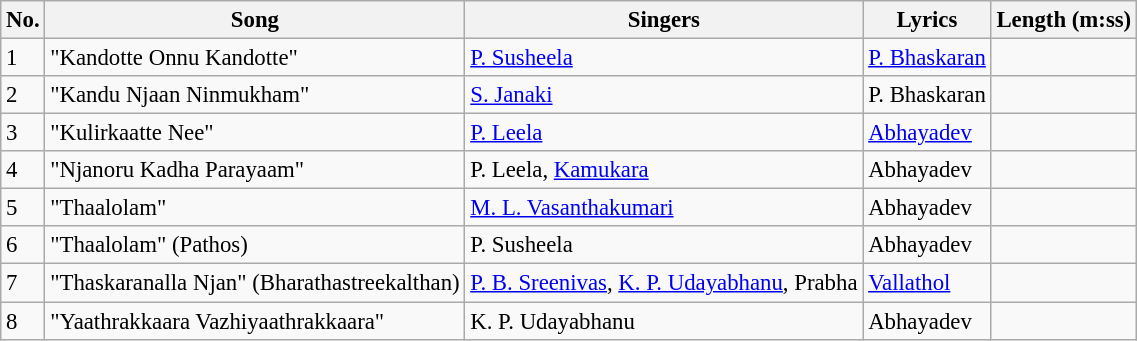<table class="wikitable" style="font-size:95%;">
<tr>
<th>No.</th>
<th>Song</th>
<th>Singers</th>
<th>Lyrics</th>
<th>Length (m:ss)</th>
</tr>
<tr>
<td>1</td>
<td>"Kandotte Onnu Kandotte"</td>
<td><a href='#'>P. Susheela</a></td>
<td><a href='#'>P. Bhaskaran</a></td>
<td></td>
</tr>
<tr>
<td>2</td>
<td>"Kandu Njaan Ninmukham"</td>
<td><a href='#'>S. Janaki</a></td>
<td>P. Bhaskaran</td>
<td></td>
</tr>
<tr>
<td>3</td>
<td>"Kulirkaatte Nee"</td>
<td><a href='#'>P. Leela</a></td>
<td><a href='#'>Abhayadev</a></td>
<td></td>
</tr>
<tr>
<td>4</td>
<td>"Njanoru Kadha Parayaam"</td>
<td>P. Leela, <a href='#'>Kamukara</a></td>
<td>Abhayadev</td>
<td></td>
</tr>
<tr>
<td>5</td>
<td>"Thaalolam"</td>
<td><a href='#'>M. L. Vasanthakumari</a></td>
<td>Abhayadev</td>
<td></td>
</tr>
<tr>
<td>6</td>
<td>"Thaalolam" (Pathos)</td>
<td>P. Susheela</td>
<td>Abhayadev</td>
<td></td>
</tr>
<tr>
<td>7</td>
<td>"Thaskaranalla Njan" (Bharathastreekalthan)</td>
<td><a href='#'>P. B. Sreenivas</a>, <a href='#'>K. P. Udayabhanu</a>, Prabha</td>
<td><a href='#'>Vallathol</a></td>
<td></td>
</tr>
<tr>
<td>8</td>
<td>"Yaathrakkaara Vazhiyaathrakkaara"</td>
<td>K. P. Udayabhanu</td>
<td>Abhayadev</td>
<td></td>
</tr>
</table>
